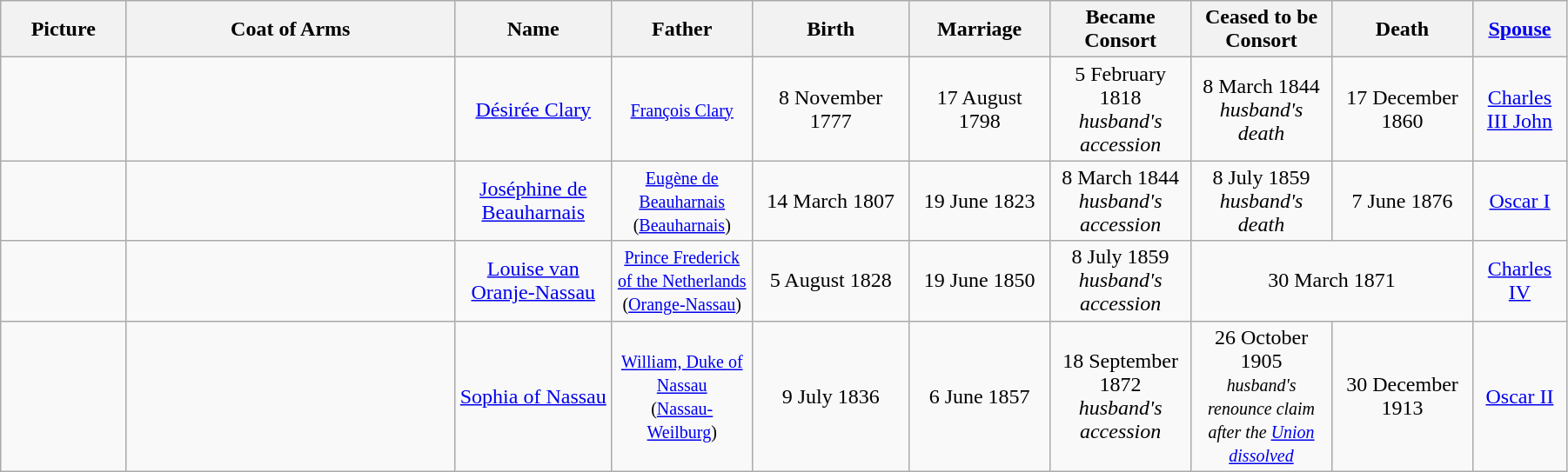<table width=95% class="wikitable">
<tr>
<th width = "8%">Picture</th>
<th>Coat of Arms</th>
<th width="10%">Name</th>
<th width = "9%">Father</th>
<th width = "10%">Birth</th>
<th width = "9%">Marriage</th>
<th width = "9%">Became Consort</th>
<th width = "9%">Ceased to be Consort</th>
<th width = "9%">Death</th>
<th width = "6%"><a href='#'>Spouse</a></th>
</tr>
<tr>
<td align="center"></td>
<td></td>
<td align="center"><a href='#'>Désirée Clary</a><br></td>
<td align="center"><small><a href='#'>François Clary</a></small></td>
<td align="center">8 November 1777</td>
<td align="center">17 August 1798</td>
<td align="center">5 February 1818 <br><em>husband's accession</em></td>
<td align="center">8 March 1844 <br><em>husband's death</em></td>
<td align="center">17 December 1860</td>
<td align="center"><a href='#'>Charles III John</a></td>
</tr>
<tr>
<td align="center"></td>
<td></td>
<td align="center"><a href='#'>Joséphine de Beauharnais</a><br></td>
<td align="center"><small><a href='#'>Eugène de Beauharnais</a><br>(<a href='#'>Beauharnais</a>)</small></td>
<td align="center">14 March 1807</td>
<td align="center">19 June 1823</td>
<td align="center">8 March 1844 <br><em>husband's accession</em></td>
<td align="center">8 July 1859<br><em>husband's death</em></td>
<td align="center">7 June 1876</td>
<td align="center"><a href='#'>Oscar I</a></td>
</tr>
<tr>
<td align="center"></td>
<td></td>
<td align="center"><a href='#'>Louise van Oranje-Nassau</a><br></td>
<td align="center"><small><a href='#'>Prince Frederick of the Netherlands</a><br>(<a href='#'>Orange-Nassau</a>)</small></td>
<td align="center">5 August 1828</td>
<td align="center">19 June 1850</td>
<td align="center">8 July 1859<br><em>husband's accession</em></td>
<td align="center" colspan="2">30 March 1871</td>
<td align="center"><a href='#'>Charles IV</a></td>
</tr>
<tr>
<td align="center"></td>
<td></td>
<td align="center"><a href='#'>Sophia of Nassau</a><br></td>
<td align="center"><small><a href='#'>William, Duke of Nassau</a><br>(<a href='#'>Nassau-Weilburg</a>)</small></td>
<td align="center">9 July 1836</td>
<td align="center">6 June 1857</td>
<td align="center">18 September 1872 <br><em>husband's accession</em></td>
<td align="center">26 October 1905 <br><small><em>husband's renounce claim after the <a href='#'>Union</a> <a href='#'>dissolved</a></em></small></td>
<td align="center">30 December 1913</td>
<td align="center"><a href='#'>Oscar II</a></td>
</tr>
</table>
